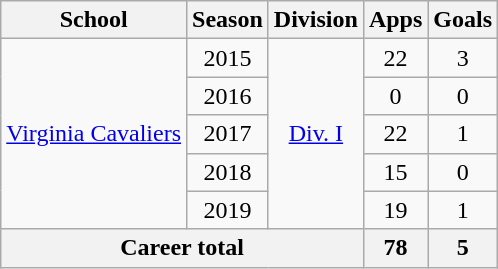<table class="wikitable" style="text-align: center;">
<tr>
<th>School</th>
<th>Season</th>
<th>Division</th>
<th>Apps</th>
<th>Goals</th>
</tr>
<tr>
<td rowspan="5"><a href='#'>Virginia Cavaliers</a></td>
<td>2015</td>
<td rowspan="5"><a href='#'>Div. I</a></td>
<td>22</td>
<td>3</td>
</tr>
<tr>
<td>2016</td>
<td>0</td>
<td>0</td>
</tr>
<tr>
<td>2017</td>
<td>22</td>
<td>1</td>
</tr>
<tr>
<td>2018</td>
<td>15</td>
<td>0</td>
</tr>
<tr>
<td>2019</td>
<td>19</td>
<td>1</td>
</tr>
<tr>
<th colspan="3">Career total</th>
<th>78</th>
<th>5</th>
</tr>
</table>
